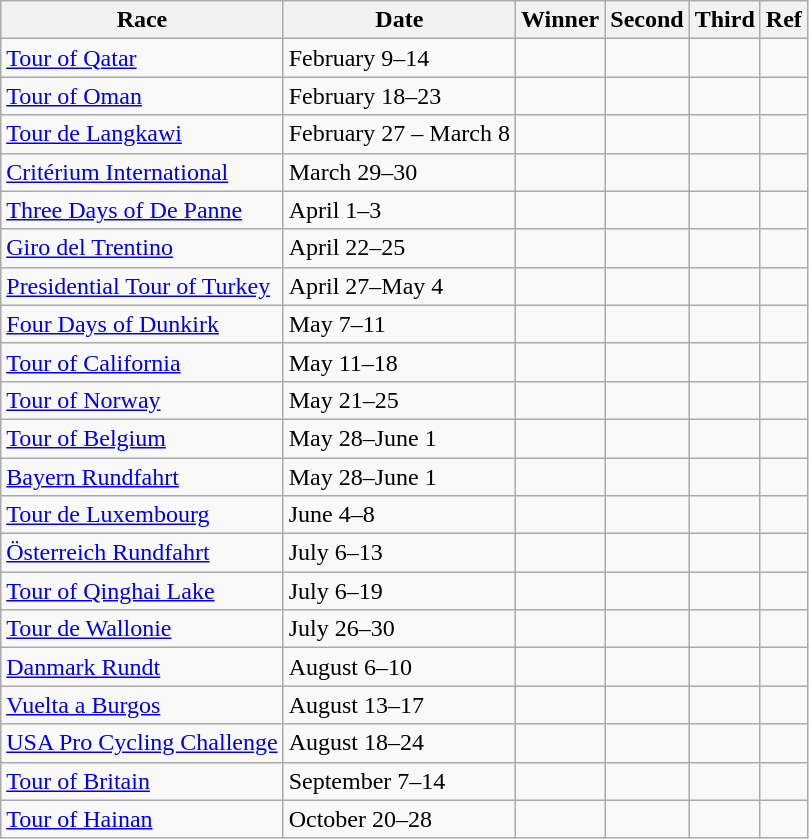<table class="wikitable">
<tr>
<th>Race</th>
<th>Date</th>
<th>Winner</th>
<th>Second</th>
<th>Third</th>
<th>Ref</th>
</tr>
<tr>
<td> <a href='#'>Tour of Qatar</a></td>
<td>February 9–14</td>
<td></td>
<td></td>
<td></td>
<td align=center></td>
</tr>
<tr>
<td> <a href='#'>Tour of Oman</a></td>
<td>February 18–23</td>
<td></td>
<td></td>
<td></td>
<td align=center></td>
</tr>
<tr>
<td> <a href='#'>Tour de Langkawi</a></td>
<td>February 27 – March 8</td>
<td></td>
<td></td>
<td></td>
<td align=center></td>
</tr>
<tr>
<td> <a href='#'>Critérium International</a></td>
<td>March 29–30</td>
<td></td>
<td></td>
<td></td>
<td align=center></td>
</tr>
<tr>
<td> <a href='#'>Three Days of De Panne</a></td>
<td>April 1–3</td>
<td></td>
<td></td>
<td></td>
<td align=center></td>
</tr>
<tr>
<td> <a href='#'>Giro del Trentino</a></td>
<td>April 22–25</td>
<td></td>
<td></td>
<td></td>
<td align=center></td>
</tr>
<tr>
<td> <a href='#'>Presidential Tour of Turkey</a></td>
<td>April 27–May 4</td>
<td></td>
<td></td>
<td></td>
<td align=center></td>
</tr>
<tr>
<td> <a href='#'>Four Days of Dunkirk</a></td>
<td>May 7–11</td>
<td></td>
<td></td>
<td></td>
<td align=center></td>
</tr>
<tr>
<td> <a href='#'>Tour of California</a></td>
<td>May 11–18</td>
<td></td>
<td></td>
<td></td>
<td align=center></td>
</tr>
<tr>
<td> <a href='#'>Tour of Norway</a></td>
<td>May 21–25</td>
<td></td>
<td></td>
<td></td>
<td align=center></td>
</tr>
<tr>
<td> <a href='#'>Tour of Belgium</a></td>
<td>May 28–June 1</td>
<td></td>
<td></td>
<td></td>
<td></td>
</tr>
<tr>
<td> <a href='#'>Bayern Rundfahrt</a></td>
<td>May 28–June 1</td>
<td></td>
<td></td>
<td></td>
<td></td>
</tr>
<tr>
<td> <a href='#'>Tour de Luxembourg</a></td>
<td>June 4–8</td>
<td></td>
<td></td>
<td></td>
<td align=center></td>
</tr>
<tr>
<td> <a href='#'>Österreich Rundfahrt</a></td>
<td>July 6–13</td>
<td></td>
<td></td>
<td></td>
<td align=center></td>
</tr>
<tr>
<td> <a href='#'>Tour of Qinghai Lake</a></td>
<td>July 6–19</td>
<td></td>
<td></td>
<td></td>
<td align=center></td>
</tr>
<tr>
<td> <a href='#'>Tour de Wallonie</a></td>
<td>July 26–30</td>
<td></td>
<td></td>
<td></td>
<td align=center></td>
</tr>
<tr>
<td> <a href='#'>Danmark Rundt</a></td>
<td>August 6–10</td>
<td></td>
<td></td>
<td></td>
<td></td>
</tr>
<tr>
<td> <a href='#'>Vuelta a Burgos</a></td>
<td>August 13–17</td>
<td></td>
<td></td>
<td></td>
<td></td>
</tr>
<tr>
<td> <a href='#'>USA Pro Cycling Challenge</a></td>
<td>August 18–24</td>
<td></td>
<td></td>
<td></td>
<td></td>
</tr>
<tr>
<td> <a href='#'>Tour of Britain</a></td>
<td>September 7–14</td>
<td></td>
<td></td>
<td></td>
<td></td>
</tr>
<tr>
<td> <a href='#'>Tour of Hainan</a></td>
<td>October 20–28</td>
<td></td>
<td></td>
<td></td>
<td></td>
</tr>
</table>
